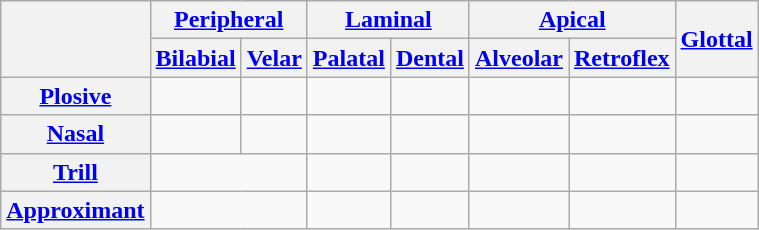<table class="wikitable" style="text-align:center;">
<tr>
<th rowspan=2></th>
<th colspan=2><a href='#'>Peripheral</a></th>
<th colspan=2><a href='#'>Laminal</a></th>
<th colspan=2><a href='#'>Apical</a></th>
<th rowspan=2><a href='#'>Glottal</a></th>
</tr>
<tr>
<th><a href='#'>Bilabial</a></th>
<th><a href='#'>Velar</a></th>
<th><a href='#'>Palatal</a></th>
<th><a href='#'>Dental</a></th>
<th><a href='#'>Alveolar</a></th>
<th><a href='#'>Retroflex</a></th>
</tr>
<tr>
<th><a href='#'>Plosive</a></th>
<td> </td>
<td> </td>
<td> </td>
<td> </td>
<td> </td>
<td></td>
<td> </td>
</tr>
<tr>
<th><a href='#'>Nasal</a></th>
<td> </td>
<td> </td>
<td> </td>
<td> </td>
<td> </td>
<td></td>
<td></td>
</tr>
<tr>
<th><a href='#'>Trill</a></th>
<td colspan=2></td>
<td></td>
<td></td>
<td> </td>
<td></td>
<td></td>
</tr>
<tr>
<th><a href='#'>Approximant</a></th>
<td colspan=2> </td>
<td> </td>
<td></td>
<td> </td>
<td> </td>
<td></td>
</tr>
</table>
